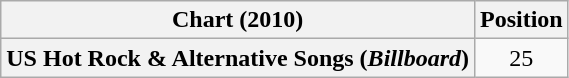<table class="wikitable plainrowheaders" style="text-align:center">
<tr>
<th scope="col">Chart (2010)</th>
<th scope="col">Position</th>
</tr>
<tr>
<th scope="row">US Hot Rock & Alternative Songs (<em>Billboard</em>)</th>
<td>25</td>
</tr>
</table>
